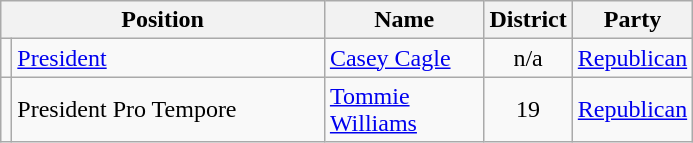<table class="wikitable">
<tr>
<th colspan=2 align=center>Position</th>
<th width="099" align=center>Name</th>
<th align=center>District</th>
<th align=center>Party</th>
</tr>
<tr>
<td></td>
<td width="201"><a href='#'>President</a></td>
<td><a href='#'>Casey Cagle</a></td>
<td align=center>n/a</td>
<td><a href='#'>Republican</a></td>
</tr>
<tr>
<td></td>
<td>President Pro Tempore</td>
<td><a href='#'>Tommie Williams</a></td>
<td align=center>19</td>
<td><a href='#'>Republican</a></td>
</tr>
</table>
